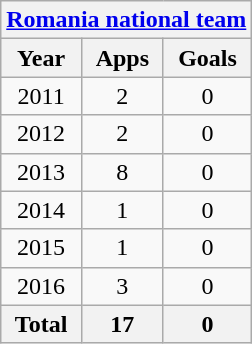<table class="wikitable" style="text-align:center">
<tr>
<th colspan=3><a href='#'>Romania national team</a></th>
</tr>
<tr>
<th>Year</th>
<th>Apps</th>
<th>Goals</th>
</tr>
<tr>
<td>2011</td>
<td>2</td>
<td>0</td>
</tr>
<tr>
<td>2012</td>
<td>2</td>
<td>0</td>
</tr>
<tr>
<td>2013</td>
<td>8</td>
<td>0</td>
</tr>
<tr>
<td>2014</td>
<td>1</td>
<td>0</td>
</tr>
<tr>
<td>2015</td>
<td>1</td>
<td>0</td>
</tr>
<tr>
<td>2016</td>
<td>3</td>
<td>0</td>
</tr>
<tr>
<th>Total</th>
<th>17</th>
<th>0</th>
</tr>
</table>
